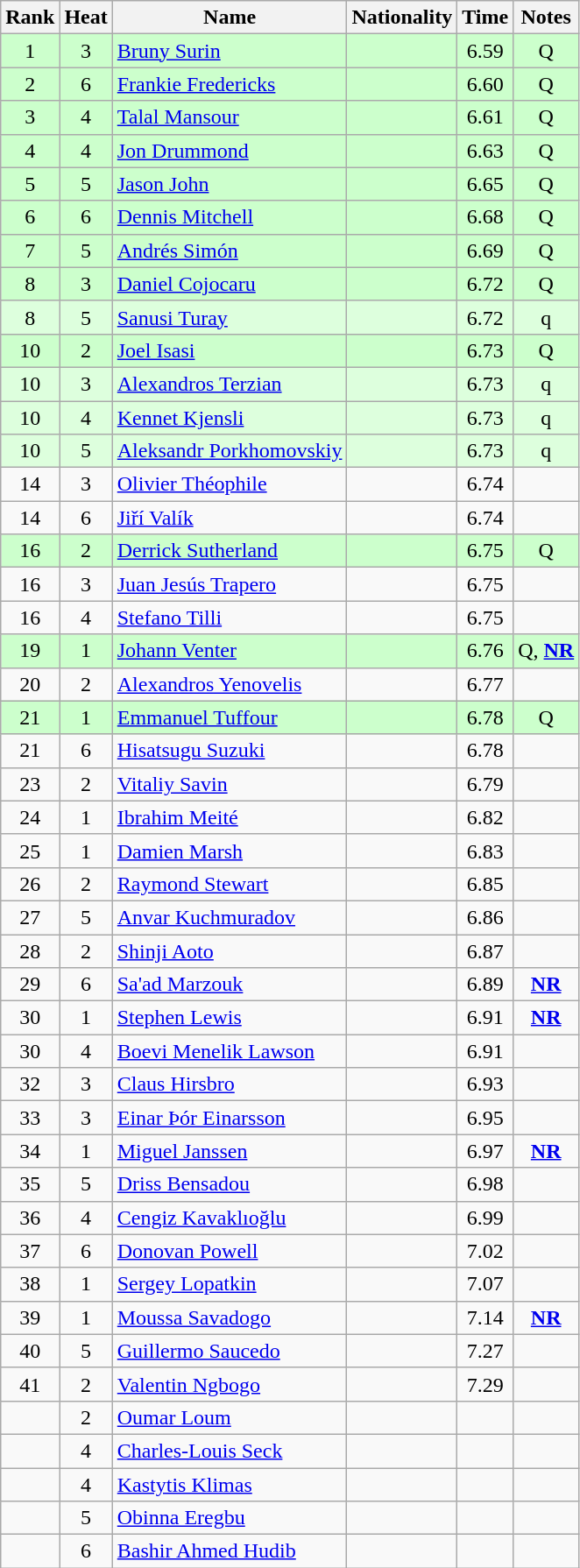<table class="wikitable sortable" style="text-align:center">
<tr>
<th>Rank</th>
<th>Heat</th>
<th>Name</th>
<th>Nationality</th>
<th>Time</th>
<th>Notes</th>
</tr>
<tr bgcolor=ccffcc>
<td>1</td>
<td>3</td>
<td align="left"><a href='#'>Bruny Surin</a></td>
<td align=left></td>
<td>6.59</td>
<td>Q</td>
</tr>
<tr bgcolor=ccffcc>
<td>2</td>
<td>6</td>
<td align="left"><a href='#'>Frankie Fredericks</a></td>
<td align=left></td>
<td>6.60</td>
<td>Q</td>
</tr>
<tr bgcolor=ccffcc>
<td>3</td>
<td>4</td>
<td align="left"><a href='#'>Talal Mansour</a></td>
<td align=left></td>
<td>6.61</td>
<td>Q</td>
</tr>
<tr bgcolor=ccffcc>
<td>4</td>
<td>4</td>
<td align="left"><a href='#'>Jon Drummond</a></td>
<td align=left></td>
<td>6.63</td>
<td>Q</td>
</tr>
<tr bgcolor=ccffcc>
<td>5</td>
<td>5</td>
<td align="left"><a href='#'>Jason John</a></td>
<td align=left></td>
<td>6.65</td>
<td>Q</td>
</tr>
<tr bgcolor=ccffcc>
<td>6</td>
<td>6</td>
<td align="left"><a href='#'>Dennis Mitchell</a></td>
<td align=left></td>
<td>6.68</td>
<td>Q</td>
</tr>
<tr bgcolor=ccffcc>
<td>7</td>
<td>5</td>
<td align="left"><a href='#'>Andrés Simón</a></td>
<td align=left></td>
<td>6.69</td>
<td>Q</td>
</tr>
<tr bgcolor=ccffcc>
<td>8</td>
<td>3</td>
<td align="left"><a href='#'>Daniel Cojocaru</a></td>
<td align=left></td>
<td>6.72</td>
<td>Q</td>
</tr>
<tr bgcolor=ddffdd>
<td>8</td>
<td>5</td>
<td align="left"><a href='#'>Sanusi Turay</a></td>
<td align=left></td>
<td>6.72</td>
<td>q</td>
</tr>
<tr bgcolor=ccffcc>
<td>10</td>
<td>2</td>
<td align="left"><a href='#'>Joel Isasi</a></td>
<td align=left></td>
<td>6.73</td>
<td>Q</td>
</tr>
<tr bgcolor=ddffdd>
<td>10</td>
<td>3</td>
<td align="left"><a href='#'>Alexandros Terzian</a></td>
<td align=left></td>
<td>6.73</td>
<td>q</td>
</tr>
<tr bgcolor=ddffdd>
<td>10</td>
<td>4</td>
<td align="left"><a href='#'>Kennet Kjensli</a></td>
<td align=left></td>
<td>6.73</td>
<td>q</td>
</tr>
<tr bgcolor=ddffdd>
<td>10</td>
<td>5</td>
<td align="left"><a href='#'>Aleksandr Porkhomovskiy</a></td>
<td align=left></td>
<td>6.73</td>
<td>q</td>
</tr>
<tr>
<td>14</td>
<td>3</td>
<td align="left"><a href='#'>Olivier Théophile</a></td>
<td align=left></td>
<td>6.74</td>
<td></td>
</tr>
<tr>
<td>14</td>
<td>6</td>
<td align="left"><a href='#'>Jiří Valík</a></td>
<td align=left></td>
<td>6.74</td>
<td></td>
</tr>
<tr bgcolor=ccffcc>
<td>16</td>
<td>2</td>
<td align="left"><a href='#'>Derrick Sutherland</a></td>
<td align=left></td>
<td>6.75</td>
<td>Q</td>
</tr>
<tr>
<td>16</td>
<td>3</td>
<td align="left"><a href='#'>Juan Jesús Trapero</a></td>
<td align=left></td>
<td>6.75</td>
<td></td>
</tr>
<tr>
<td>16</td>
<td>4</td>
<td align="left"><a href='#'>Stefano Tilli</a></td>
<td align=left></td>
<td>6.75</td>
<td></td>
</tr>
<tr bgcolor=ccffcc>
<td>19</td>
<td>1</td>
<td align="left"><a href='#'>Johann Venter</a></td>
<td align=left></td>
<td>6.76</td>
<td>Q, <strong><a href='#'>NR</a></strong></td>
</tr>
<tr>
<td>20</td>
<td>2</td>
<td align="left"><a href='#'>Alexandros Yenovelis</a></td>
<td align=left></td>
<td>6.77</td>
<td></td>
</tr>
<tr bgcolor=ccffcc>
<td>21</td>
<td>1</td>
<td align="left"><a href='#'>Emmanuel Tuffour</a></td>
<td align=left></td>
<td>6.78</td>
<td>Q</td>
</tr>
<tr>
<td>21</td>
<td>6</td>
<td align="left"><a href='#'>Hisatsugu Suzuki</a></td>
<td align=left></td>
<td>6.78</td>
<td></td>
</tr>
<tr>
<td>23</td>
<td>2</td>
<td align="left"><a href='#'>Vitaliy Savin</a></td>
<td align=left></td>
<td>6.79</td>
<td></td>
</tr>
<tr>
<td>24</td>
<td>1</td>
<td align="left"><a href='#'>Ibrahim Meité</a></td>
<td align=left></td>
<td>6.82</td>
<td></td>
</tr>
<tr>
<td>25</td>
<td>1</td>
<td align="left"><a href='#'>Damien Marsh</a></td>
<td align=left></td>
<td>6.83</td>
<td></td>
</tr>
<tr>
<td>26</td>
<td>2</td>
<td align="left"><a href='#'>Raymond Stewart</a></td>
<td align=left></td>
<td>6.85</td>
<td></td>
</tr>
<tr>
<td>27</td>
<td>5</td>
<td align="left"><a href='#'>Anvar Kuchmuradov</a></td>
<td align=left></td>
<td>6.86</td>
<td></td>
</tr>
<tr>
<td>28</td>
<td>2</td>
<td align="left"><a href='#'>Shinji Aoto</a></td>
<td align=left></td>
<td>6.87</td>
<td></td>
</tr>
<tr>
<td>29</td>
<td>6</td>
<td align="left"><a href='#'>Sa'ad Marzouk</a></td>
<td align=left></td>
<td>6.89</td>
<td><strong><a href='#'>NR</a></strong></td>
</tr>
<tr>
<td>30</td>
<td>1</td>
<td align="left"><a href='#'>Stephen Lewis</a></td>
<td align=left></td>
<td>6.91</td>
<td><strong><a href='#'>NR</a></strong></td>
</tr>
<tr>
<td>30</td>
<td>4</td>
<td align="left"><a href='#'>Boevi Menelik Lawson</a></td>
<td align=left></td>
<td>6.91</td>
<td></td>
</tr>
<tr>
<td>32</td>
<td>3</td>
<td align="left"><a href='#'>Claus Hirsbro</a></td>
<td align=left></td>
<td>6.93</td>
<td></td>
</tr>
<tr>
<td>33</td>
<td>3</td>
<td align="left"><a href='#'>Einar Þór Einarsson</a></td>
<td align=left></td>
<td>6.95</td>
<td></td>
</tr>
<tr>
<td>34</td>
<td>1</td>
<td align="left"><a href='#'>Miguel Janssen</a></td>
<td align=left></td>
<td>6.97</td>
<td><strong><a href='#'>NR</a></strong></td>
</tr>
<tr>
<td>35</td>
<td>5</td>
<td align="left"><a href='#'>Driss Bensadou</a></td>
<td align=left></td>
<td>6.98</td>
<td></td>
</tr>
<tr>
<td>36</td>
<td>4</td>
<td align="left"><a href='#'>Cengiz Kavaklıoğlu</a></td>
<td align=left></td>
<td>6.99</td>
<td></td>
</tr>
<tr>
<td>37</td>
<td>6</td>
<td align="left"><a href='#'>Donovan Powell</a></td>
<td align=left></td>
<td>7.02</td>
<td></td>
</tr>
<tr>
<td>38</td>
<td>1</td>
<td align="left"><a href='#'>Sergey Lopatkin</a></td>
<td align=left></td>
<td>7.07</td>
<td></td>
</tr>
<tr>
<td>39</td>
<td>1</td>
<td align="left"><a href='#'>Moussa Savadogo</a></td>
<td align=left></td>
<td>7.14</td>
<td><strong><a href='#'>NR</a></strong></td>
</tr>
<tr>
<td>40</td>
<td>5</td>
<td align="left"><a href='#'>Guillermo Saucedo</a></td>
<td align=left></td>
<td>7.27</td>
<td></td>
</tr>
<tr>
<td>41</td>
<td>2</td>
<td align="left"><a href='#'>Valentin Ngbogo</a></td>
<td align=left></td>
<td>7.29</td>
<td></td>
</tr>
<tr>
<td></td>
<td>2</td>
<td align="left"><a href='#'>Oumar Loum</a></td>
<td align=left></td>
<td></td>
<td></td>
</tr>
<tr>
<td></td>
<td>4</td>
<td align="left"><a href='#'>Charles-Louis Seck</a></td>
<td align=left></td>
<td></td>
<td></td>
</tr>
<tr>
<td></td>
<td>4</td>
<td align="left"><a href='#'>Kastytis Klimas</a></td>
<td align=left></td>
<td></td>
<td></td>
</tr>
<tr>
<td></td>
<td>5</td>
<td align="left"><a href='#'>Obinna Eregbu</a></td>
<td align=left></td>
<td></td>
<td></td>
</tr>
<tr>
<td></td>
<td>6</td>
<td align="left"><a href='#'>Bashir Ahmed Hudib</a></td>
<td align=left></td>
<td></td>
<td></td>
</tr>
</table>
